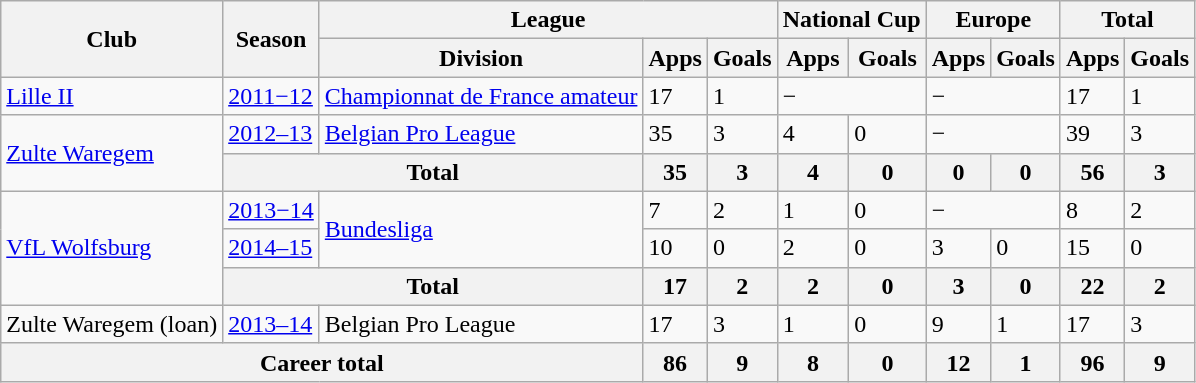<table class="wikitable" style="text align center ">
<tr>
<th rowspan=2>Club</th>
<th rowspan=2>Season</th>
<th colspan=3>League</th>
<th colspan=2>National Cup</th>
<th colspan=2>Europe</th>
<th colspan=2>Total</th>
</tr>
<tr>
<th>Division</th>
<th>Apps</th>
<th>Goals</th>
<th>Apps</th>
<th>Goals</th>
<th>Apps</th>
<th>Goals</th>
<th>Apps</th>
<th>Goals</th>
</tr>
<tr>
<td><a href='#'>Lille II</a></td>
<td><a href='#'>2011−12</a></td>
<td><a href='#'>Championnat de France amateur</a></td>
<td>17</td>
<td>1</td>
<td colspan=2>−</td>
<td colspan=2>−</td>
<td>17</td>
<td>1</td>
</tr>
<tr>
<td rowspan=2><a href='#'>Zulte Waregem</a></td>
<td><a href='#'>2012–13</a></td>
<td><a href='#'>Belgian Pro League</a></td>
<td>35</td>
<td>3</td>
<td>4</td>
<td>0</td>
<td colspan=2>−</td>
<td>39</td>
<td>3</td>
</tr>
<tr>
<th colspan=2>Total</th>
<th>35</th>
<th>3</th>
<th>4</th>
<th>0</th>
<th>0</th>
<th>0</th>
<th>56</th>
<th>3</th>
</tr>
<tr>
<td rowspan=3><a href='#'>VfL Wolfsburg</a></td>
<td><a href='#'>2013−14</a></td>
<td rowspan=2><a href='#'>Bundesliga</a></td>
<td>7</td>
<td>2</td>
<td>1</td>
<td>0</td>
<td colspan=2>−</td>
<td>8</td>
<td>2</td>
</tr>
<tr>
<td><a href='#'>2014–15</a></td>
<td>10</td>
<td>0</td>
<td>2</td>
<td>0</td>
<td>3</td>
<td>0</td>
<td>15</td>
<td>0</td>
</tr>
<tr>
<th colspan=2>Total</th>
<th>17</th>
<th>2</th>
<th>2</th>
<th>0</th>
<th>3</th>
<th>0</th>
<th>22</th>
<th>2</th>
</tr>
<tr>
<td>Zulte Waregem (loan)</td>
<td><a href='#'>2013–14</a></td>
<td>Belgian Pro League</td>
<td>17</td>
<td>3</td>
<td>1</td>
<td>0</td>
<td>9</td>
<td>1</td>
<td>17</td>
<td>3</td>
</tr>
<tr>
<th colspan=3>Career total</th>
<th>86</th>
<th>9</th>
<th>8</th>
<th>0</th>
<th>12</th>
<th>1</th>
<th>96</th>
<th>9</th>
</tr>
</table>
